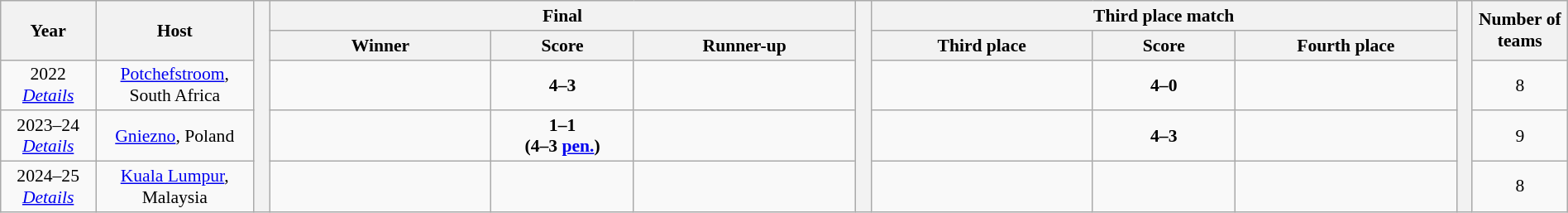<table class="wikitable" style="text-align:center;width:100%; font-size:90%;">
<tr>
<th rowspan=2 width=6%>Year</th>
<th rowspan=2 width=10%>Host</th>
<th width=1% rowspan=5></th>
<th colspan=3>Final</th>
<th width=1% rowspan=5></th>
<th colspan=3>Third place match</th>
<th width=1% rowspan=5></th>
<th width=6% rowspan=2>Number of teams</th>
</tr>
<tr>
<th width=14%>Winner</th>
<th width=9%>Score</th>
<th width=14%>Runner-up</th>
<th width=14%>Third place</th>
<th width=9%>Score</th>
<th width=14%>Fourth place</th>
</tr>
<tr>
<td>2022<br><em><a href='#'>Details</a></em></td>
<td><a href='#'>Potchefstroom</a>, South Africa</td>
<td><strong></strong></td>
<td><strong>4–3</strong></td>
<td></td>
<td></td>
<td><strong>4–0</strong></td>
<td></td>
<td>8</td>
</tr>
<tr>
<td>2023–24<br><em><a href='#'>Details</a></em></td>
<td><a href='#'>Gniezno</a>, Poland</td>
<td><strong></strong></td>
<td><strong>1–1<br>(4–3 <a href='#'>pen.</a>)</strong></td>
<td></td>
<td></td>
<td><strong>4–3</strong></td>
<td></td>
<td>9</td>
</tr>
<tr>
<td>2024–25<br><em><a href='#'>Details</a></em></td>
<td><a href='#'>Kuala Lumpur</a>, Malaysia</td>
<td></td>
<td></td>
<td></td>
<td></td>
<td></td>
<td></td>
<td>8</td>
</tr>
</table>
